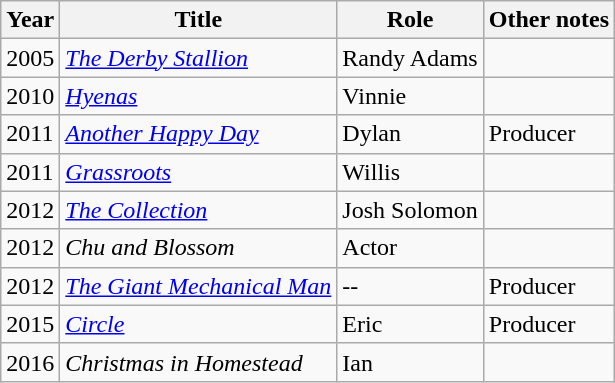<table class="wikitable">
<tr>
<th>Year</th>
<th>Title</th>
<th>Role</th>
<th>Other notes</th>
</tr>
<tr>
<td>2005</td>
<td><em><a href='#'>The Derby Stallion</a></em></td>
<td>Randy Adams</td>
<td></td>
</tr>
<tr>
<td>2010</td>
<td><em><a href='#'>Hyenas</a></em></td>
<td>Vinnie</td>
<td></td>
</tr>
<tr>
<td>2011</td>
<td><em><a href='#'>Another Happy Day</a></em></td>
<td>Dylan</td>
<td>Producer</td>
</tr>
<tr>
<td>2011</td>
<td><em><a href='#'>Grassroots</a></em></td>
<td>Willis</td>
<td></td>
</tr>
<tr>
<td>2012</td>
<td><em><a href='#'>The Collection</a></em></td>
<td>Josh Solomon</td>
<td></td>
</tr>
<tr>
<td>2012</td>
<td><em>Chu and Blossom</em></td>
<td>Actor</td>
<td></td>
</tr>
<tr>
<td>2012</td>
<td><em><a href='#'>The Giant Mechanical Man</a></em></td>
<td>--</td>
<td>Producer</td>
</tr>
<tr>
<td>2015</td>
<td><em><a href='#'>Circle</a></em></td>
<td>Eric</td>
<td>Producer</td>
</tr>
<tr>
<td>2016</td>
<td><em>Christmas in Homestead</em></td>
<td>Ian</td>
<td></td>
</tr>
</table>
